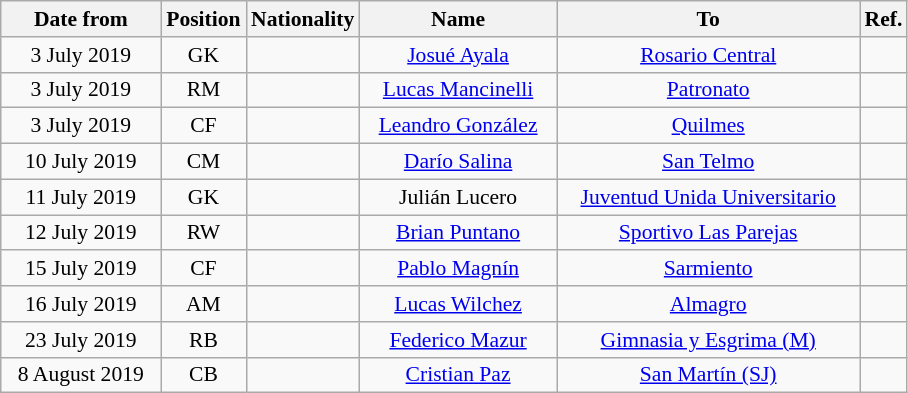<table class="wikitable" style="text-align:center; font-size:90%; ">
<tr>
<th style="background:#; color:#; width:100px;">Date from</th>
<th style="background:#; color:#; width:50px;">Position</th>
<th style="background:#; color:#; width:50px;">Nationality</th>
<th style="background:#; color:#; width:125px;">Name</th>
<th style="background:#; color:#; width:195px;">To</th>
<th style="background:#; color:#; width:25px;">Ref.</th>
</tr>
<tr>
<td>3 July 2019</td>
<td>GK</td>
<td></td>
<td><a href='#'>Josué Ayala</a></td>
<td> <a href='#'>Rosario Central</a></td>
<td></td>
</tr>
<tr>
<td>3 July 2019</td>
<td>RM</td>
<td></td>
<td><a href='#'>Lucas Mancinelli</a></td>
<td> <a href='#'>Patronato</a></td>
<td></td>
</tr>
<tr>
<td>3 July 2019</td>
<td>CF</td>
<td></td>
<td><a href='#'>Leandro González</a></td>
<td> <a href='#'>Quilmes</a></td>
<td></td>
</tr>
<tr>
<td>10 July 2019</td>
<td>CM</td>
<td></td>
<td><a href='#'>Darío Salina</a></td>
<td> <a href='#'>San Telmo</a></td>
<td></td>
</tr>
<tr>
<td>11 July 2019</td>
<td>GK</td>
<td></td>
<td>Julián Lucero</td>
<td> <a href='#'>Juventud Unida Universitario</a></td>
<td></td>
</tr>
<tr>
<td>12 July 2019</td>
<td>RW</td>
<td></td>
<td><a href='#'>Brian Puntano</a></td>
<td> <a href='#'>Sportivo Las Parejas</a></td>
<td></td>
</tr>
<tr>
<td>15 July 2019</td>
<td>CF</td>
<td></td>
<td><a href='#'>Pablo Magnín</a></td>
<td> <a href='#'>Sarmiento</a></td>
<td></td>
</tr>
<tr>
<td>16 July 2019</td>
<td>AM</td>
<td></td>
<td><a href='#'>Lucas Wilchez</a></td>
<td> <a href='#'>Almagro</a></td>
<td></td>
</tr>
<tr>
<td>23 July 2019</td>
<td>RB</td>
<td></td>
<td><a href='#'>Federico Mazur</a></td>
<td> <a href='#'>Gimnasia y Esgrima (M)</a></td>
<td></td>
</tr>
<tr>
<td>8 August 2019</td>
<td>CB</td>
<td></td>
<td><a href='#'>Cristian Paz</a></td>
<td> <a href='#'>San Martín (SJ)</a></td>
<td></td>
</tr>
</table>
